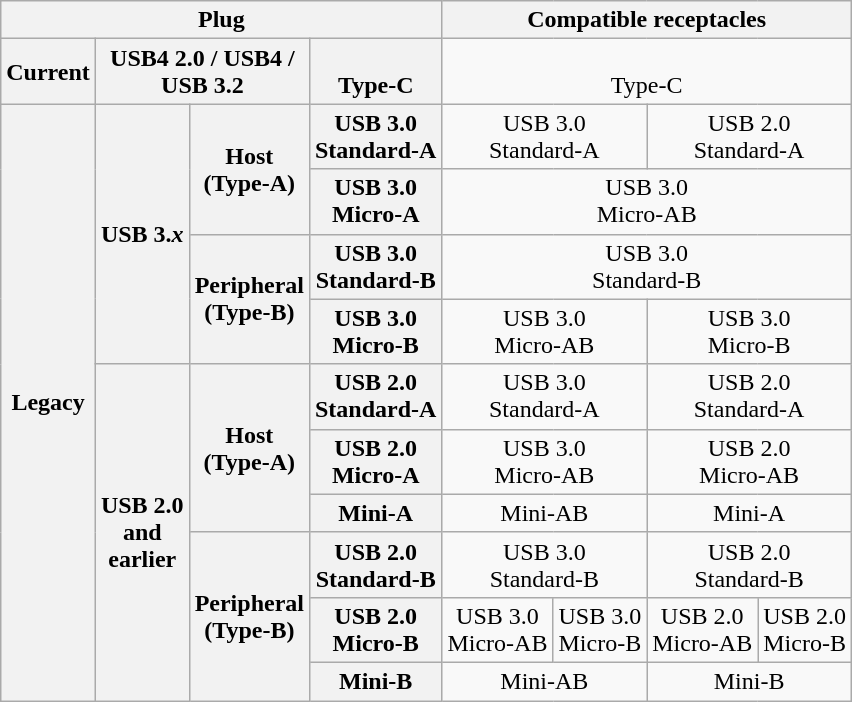<table class="wikitable" style="max-width:30em; text-align: center;" summary="Table listing each USB plug type and the receptacle types which accept it">
<tr>
<th colspan="4">Plug</th>
<th colspan="4" style="vertical-align: bottom;">Compatible receptacles</th>
</tr>
<tr>
<th>Current</th>
<th colspan="2">USB4 2.0 / USB4 / USB 3.2</th>
<th style="vertical-align: bottom;">Type-C<br></th>
<td colspan="4" style="vertical-align: bottom;">Type-C<br></td>
</tr>
<tr>
<th rowspan="10">Legacy</th>
<th rowspan="4">USB 3.<em>x</em><br></th>
<th rowspan="2">Host (Type-A)</th>
<th style="vertical-align: bottom;">USB 3.0<br>Standard‑A<br></th>
<td colspan="2" style="vertical-align: bottom;">USB 3.0<br>Standard‑A<br></td>
<td colspan="2" style="vertical-align: bottom;">USB 2.0<br>Standard‑A</td>
</tr>
<tr>
<th style="vertical-align: bottom;">USB 3.0<br>Micro‑A<br></th>
<td colspan="4" style="vertical-align: bottom;">USB 3.0<br>Micro-AB<br></td>
</tr>
<tr>
<th rowspan="2">Peripheral (Type-B)</th>
<th style="vertical-align: bottom;">USB 3.0<br>Standard‑B<br></th>
<td colspan="4" style="vertical-align: bottom;">USB 3.0<br>Standard‑B<br></td>
</tr>
<tr>
<th style="vertical-align: bottom;">USB 3.0<br>Micro‑B<br></th>
<td style="vertical-align: bottom;" colspan="2">USB 3.0<br>Micro‑AB<br></td>
<td colspan="2" style="vertical-align: bottom;">USB 3.0<br>Micro‑B<br></td>
</tr>
<tr>
<th rowspan="6">USB 2.0 and earlier</th>
<th rowspan="3">Host (Type-A)</th>
<th style="vertical-align: bottom;">USB 2.0<br>Standard‑A<br></th>
<td colspan="2" style="vertical-align: bottom;">USB 3.0<br>Standard‑A<br></td>
<td colspan="2" style="vertical-align: bottom;">USB 2.0<br>Standard‑A<br></td>
</tr>
<tr>
<th style="vertical-align: bottom;">USB 2.0<br>Micro‑A<br></th>
<td colspan="2" style="vertical-align: bottom;">USB 3.0<br>Micro‑AB<br></td>
<td colspan="2">USB 2.0<br>Micro‑AB<br></td>
</tr>
<tr>
<th style="vertical-align: bottom;">Mini‑A<br></th>
<td colspan="2" style="vertical-align: bottom;">Mini‑AB<br></td>
<td colspan="2" style="vertical-align: bottom;">Mini‑A<br></td>
</tr>
<tr>
<th rowspan="3">Peripheral (Type-B)</th>
<th style="vertical-align: bottom;">USB 2.0<br>Standard‑B<br></th>
<td colspan="2" style="vertical-align: bottom;">USB 3.0<br>Standard‑B<br></td>
<td colspan="2" style="vertical-align: bottom;">USB 2.0<br>Standard‑B<br></td>
</tr>
<tr>
<th style="vertical-align: bottom;">USB 2.0<br>Micro‑B<br></th>
<td style="vertical-align: bottom;">USB 3.0<br>Micro‑AB<br></td>
<td style="vertical-align: bottom;">USB 3.0<br>Micro‑B<br></td>
<td style="vertical-align: bottom;">USB 2.0<br>Micro‑AB<br></td>
<td style="vertical-align: bottom;">USB 2.0<br>Micro‑B<br></td>
</tr>
<tr>
<th style="vertical-align: bottom;">Mini‑B<br></th>
<td colspan="2" style="vertical-align: bottom;">Mini‑AB<br></td>
<td colspan="2" style="vertical-align: bottom;">Mini‑B<br></td>
</tr>
</table>
